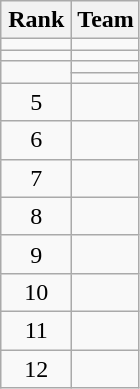<table class="wikitable" style="text-align:center;">
<tr>
<th width=40>Rank</th>
<th>Team</th>
</tr>
<tr>
<td></td>
<td align=left></td>
</tr>
<tr>
<td></td>
<td align=left></td>
</tr>
<tr>
<td rowspan=2></td>
<td align=left></td>
</tr>
<tr>
<td align=left></td>
</tr>
<tr>
<td>5</td>
<td align=left></td>
</tr>
<tr>
<td>6</td>
<td align=left></td>
</tr>
<tr>
<td>7</td>
<td align=left></td>
</tr>
<tr>
<td>8</td>
<td align=left></td>
</tr>
<tr>
<td>9</td>
<td align=left></td>
</tr>
<tr>
<td>10</td>
<td align=left></td>
</tr>
<tr>
<td>11</td>
<td align=left></td>
</tr>
<tr>
<td>12</td>
<td align=left></td>
</tr>
</table>
